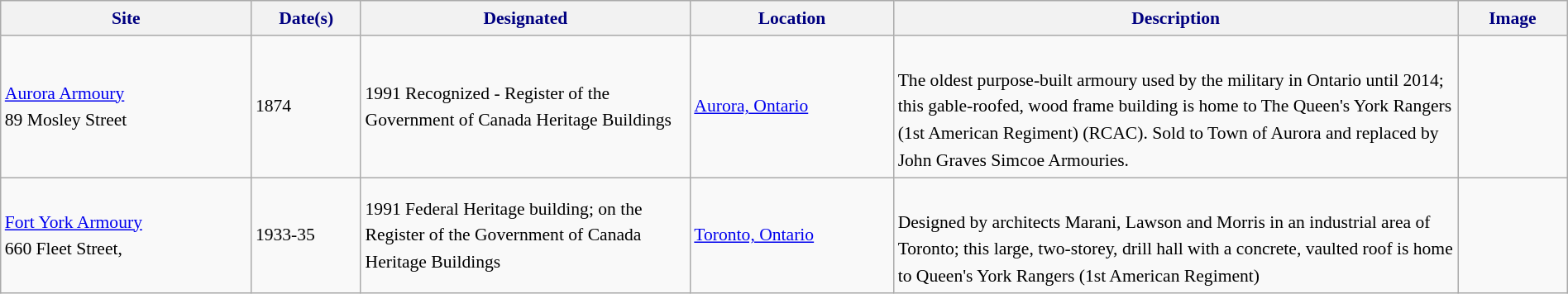<table class="wikitable sortable" style="font-size:90%;width:100%;border:0px;text-align:left;line-height:150%;">
<tr>
<th style="background: #f2f2f2; color: #000080" width="16%">Site</th>
<th style="background: #f2f2f2; color: #000080" width="7%">Date(s)</th>
<th style="background: #f2f2f2; color: #000080" width="21%">Designated</th>
<th style="background: #f2f2f2; color: #000080" width="13%">Location</th>
<th style="background: #f2f2f2; color: #000080" width="36%" class="unsortable">Description</th>
<th style="background: #f2f2f2; color: #000080" width="7%" class="unsortable">Image</th>
</tr>
<tr>
<td><a href='#'>Aurora Armoury</a><br>89 Mosley Street</td>
<td>1874</td>
<td>1991 Recognized - Register of the Government of Canada Heritage Buildings</td>
<td><a href='#'>Aurora, Ontario</a></td>
<td><br>The oldest purpose-built armoury used by the military in Ontario until 2014; this gable-roofed, wood frame building is home to The Queen's York Rangers (1st American Regiment) (RCAC). Sold to Town of Aurora and replaced by John Graves Simcoe Armouries.</td>
<td></td>
</tr>
<tr>
<td><a href='#'>Fort York Armoury</a><br> 660 Fleet Street,</td>
<td>1933-35</td>
<td>1991 Federal Heritage building; on the Register of the Government of Canada Heritage Buildings</td>
<td><a href='#'>Toronto, Ontario</a></td>
<td><br>Designed by architects Marani, Lawson and Morris in an industrial area of Toronto; this large, two-storey, drill hall with a concrete, vaulted roof is home to Queen's York Rangers (1st American Regiment)</td>
<td></td>
</tr>
<tr>
</tr>
</table>
